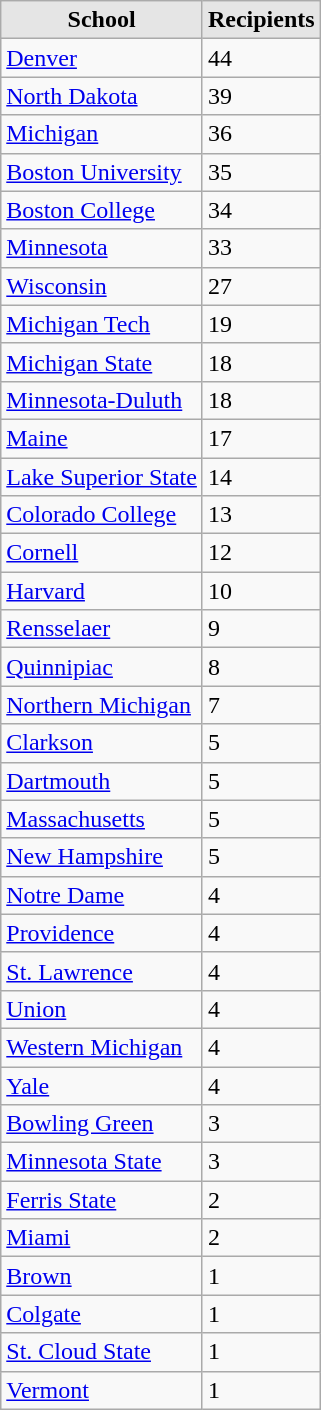<table class="wikitable">
<tr>
<th style="background:#e5e5e5;">School</th>
<th style="background:#e5e5e5;">Recipients</th>
</tr>
<tr>
<td><a href='#'>Denver</a></td>
<td>44</td>
</tr>
<tr>
<td><a href='#'>North Dakota</a></td>
<td>39</td>
</tr>
<tr>
<td><a href='#'>Michigan</a></td>
<td>36</td>
</tr>
<tr>
<td><a href='#'>Boston University</a></td>
<td>35</td>
</tr>
<tr>
<td><a href='#'>Boston College</a></td>
<td>34</td>
</tr>
<tr>
<td><a href='#'>Minnesota</a></td>
<td>33</td>
</tr>
<tr>
<td><a href='#'>Wisconsin</a></td>
<td>27</td>
</tr>
<tr>
<td><a href='#'>Michigan Tech</a></td>
<td>19</td>
</tr>
<tr>
<td><a href='#'>Michigan State</a></td>
<td>18</td>
</tr>
<tr>
<td><a href='#'>Minnesota-Duluth</a></td>
<td>18</td>
</tr>
<tr>
<td><a href='#'>Maine</a></td>
<td>17</td>
</tr>
<tr>
<td><a href='#'>Lake Superior State</a></td>
<td>14</td>
</tr>
<tr>
<td><a href='#'>Colorado College</a></td>
<td>13</td>
</tr>
<tr>
<td><a href='#'>Cornell</a></td>
<td>12</td>
</tr>
<tr>
<td><a href='#'>Harvard</a></td>
<td>10</td>
</tr>
<tr>
<td><a href='#'>Rensselaer</a></td>
<td>9</td>
</tr>
<tr>
<td><a href='#'>Quinnipiac</a></td>
<td>8</td>
</tr>
<tr>
<td><a href='#'>Northern Michigan</a></td>
<td>7</td>
</tr>
<tr>
<td><a href='#'>Clarkson</a></td>
<td>5</td>
</tr>
<tr>
<td><a href='#'>Dartmouth</a></td>
<td>5</td>
</tr>
<tr>
<td><a href='#'>Massachusetts</a></td>
<td>5</td>
</tr>
<tr>
<td><a href='#'>New Hampshire</a></td>
<td>5</td>
</tr>
<tr>
<td><a href='#'>Notre Dame</a></td>
<td>4</td>
</tr>
<tr>
<td><a href='#'>Providence</a></td>
<td>4</td>
</tr>
<tr>
<td><a href='#'>St. Lawrence</a></td>
<td>4</td>
</tr>
<tr>
<td><a href='#'>Union</a></td>
<td>4</td>
</tr>
<tr>
<td><a href='#'>Western Michigan</a></td>
<td>4</td>
</tr>
<tr>
<td><a href='#'>Yale</a></td>
<td>4</td>
</tr>
<tr>
<td><a href='#'>Bowling Green</a></td>
<td>3</td>
</tr>
<tr>
<td><a href='#'>Minnesota State</a></td>
<td>3</td>
</tr>
<tr>
<td><a href='#'>Ferris State</a></td>
<td>2</td>
</tr>
<tr>
<td><a href='#'>Miami</a></td>
<td>2</td>
</tr>
<tr>
<td><a href='#'>Brown</a></td>
<td>1</td>
</tr>
<tr>
<td><a href='#'>Colgate</a></td>
<td>1</td>
</tr>
<tr>
<td><a href='#'>St. Cloud State</a></td>
<td>1</td>
</tr>
<tr>
<td><a href='#'>Vermont</a></td>
<td>1</td>
</tr>
</table>
